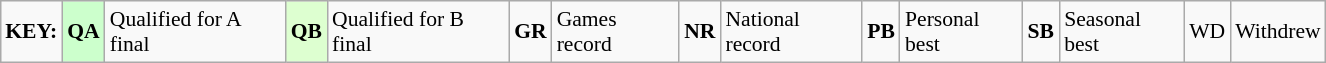<table class="wikitable" width="70%" style="margin:0.5em auto; font-size:90%;position:relative;">
<tr>
<td><strong>KEY:</strong></td>
<td align="center" bgcolor="ccffcc"><strong>QA</strong></td>
<td>Qualified for A final</td>
<td align="center" bgcolor="ddffd"><strong>QB</strong></td>
<td>Qualified for B final</td>
<td align="center"><strong>GR</strong></td>
<td>Games record</td>
<td align="center"><strong>NR</strong></td>
<td>National record</td>
<td align="center"><strong>PB</strong></td>
<td>Personal best</td>
<td align="center"><strong>SB</strong></td>
<td>Seasonal best</td>
<td>WD</td>
<td>Withdrew</td>
</tr>
</table>
